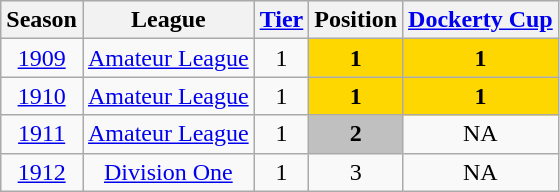<table class="wikitable">
<tr style="background:#efefef;">
<th>Season</th>
<th>League</th>
<th><a href='#'>Tier</a></th>
<th>Position</th>
<th><a href='#'>Dockerty Cup</a></th>
</tr>
<tr>
<td align=center><a href='#'>1909</a></td>
<td align=center><a href='#'>Amateur League</a></td>
<td align=center>1</td>
<td align=center style="background:gold;"><strong>1</strong></td>
<td align=center style="background:gold;"><strong>1</strong></td>
</tr>
<tr>
<td align=center><a href='#'>1910</a></td>
<td align=center><a href='#'>Amateur League</a></td>
<td align=center>1</td>
<td align=center style="background:gold;"><strong>1</strong></td>
<td align=center style="background:gold;"><strong>1</strong></td>
</tr>
<tr>
<td align=center><a href='#'>1911</a></td>
<td align=center><a href='#'>Amateur League</a></td>
<td align=center>1</td>
<td align=center style="background:silver;"><strong>2</strong></td>
<td align=center>NA</td>
</tr>
<tr>
<td align=center><a href='#'>1912</a></td>
<td align=center><a href='#'>Division One</a></td>
<td align=center>1</td>
<td align=center>3</td>
<td align=center>NA</td>
</tr>
</table>
